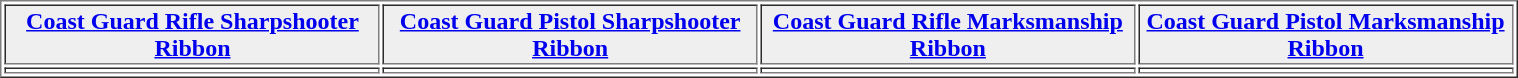<table align="center" border="1" cellpadding="1" width="80%">
<tr>
<th width="25%" style="background:#efefef;"><a href='#'>Coast Guard Rifle Sharpshooter Ribbon</a></th>
<th width="25%" style="background:#efefef;"><a href='#'>Coast Guard Pistol Sharpshooter Ribbon</a></th>
<th width="25%" style="background:#efefef;"><a href='#'>Coast Guard Rifle Marksmanship Ribbon</a></th>
<th width="25%" style="background:#efefef;"><a href='#'>Coast Guard Pistol Marksmanship Ribbon</a></th>
</tr>
<tr>
<td></td>
<td></td>
<td></td>
<td></td>
</tr>
</table>
